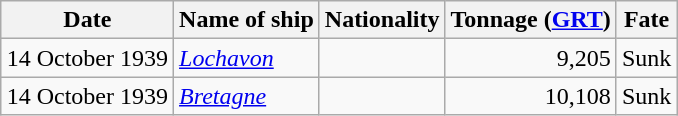<table class="wikitable sortable" style="margin: 1em auto 1em auto;">
<tr>
<th>Date</th>
<th>Name of ship</th>
<th>Nationality</th>
<th>Tonnage (<a href='#'>GRT</a>)</th>
<th>Fate</th>
</tr>
<tr>
<td align="right">14 October 1939</td>
<td align="left"><a href='#'><em>Lochavon</em></a></td>
<td align="left"></td>
<td align="right">9,205</td>
<td align="left">Sunk</td>
</tr>
<tr>
<td align="right">14 October 1939</td>
<td align="left"><a href='#'><em>Bretagne</em></a></td>
<td align="left"></td>
<td align="right">10,108</td>
<td align="left">Sunk</td>
</tr>
</table>
